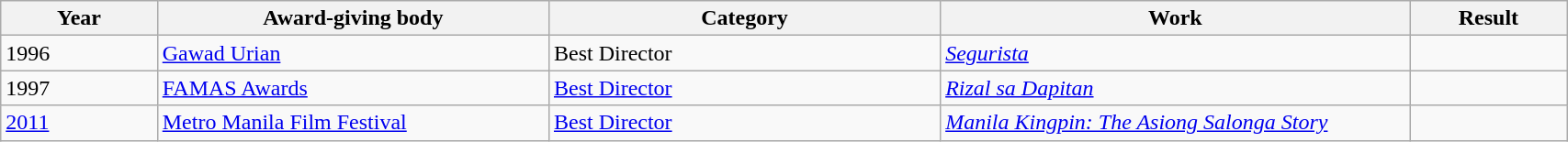<table | width="90%" class="wikitable sortable">
<tr>
<th width="10%">Year</th>
<th width="25%">Award-giving body</th>
<th width="25%">Category</th>
<th width="30%">Work</th>
<th width="10%">Result</th>
</tr>
<tr>
<td>1996</td>
<td><a href='#'>Gawad Urian</a></td>
<td>Best Director</td>
<td><em><a href='#'>Segurista</a></em></td>
<td></td>
</tr>
<tr>
<td>1997</td>
<td><a href='#'>FAMAS Awards</a></td>
<td><a href='#'>Best Director</a></td>
<td><em><a href='#'>Rizal sa Dapitan</a></em></td>
<td></td>
</tr>
<tr>
<td><a href='#'>2011</a></td>
<td><a href='#'>Metro Manila Film Festival</a></td>
<td><a href='#'>Best Director</a></td>
<td><em><a href='#'>Manila Kingpin: The Asiong Salonga Story</a></em></td>
<td></td>
</tr>
</table>
